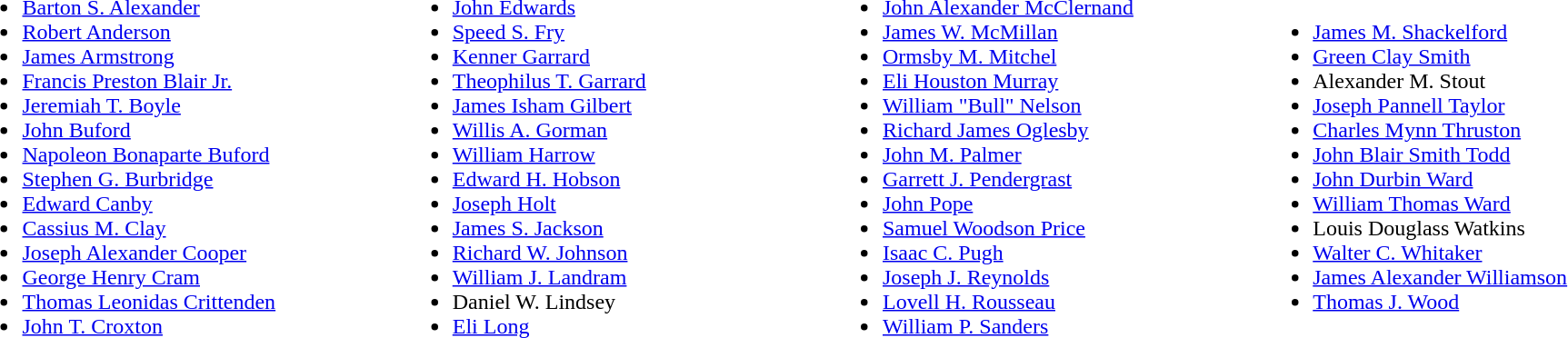<table width="100%" |>
<tr>
<td width="25%"><br><ul><li><a href='#'>Barton S. Alexander</a></li><li><a href='#'>Robert Anderson</a></li><li><a href='#'>James Armstrong</a></li><li><a href='#'>Francis Preston Blair Jr.</a></li><li><a href='#'>Jeremiah T. Boyle</a></li><li><a href='#'>John Buford</a></li><li><a href='#'>Napoleon Bonaparte Buford</a></li><li><a href='#'>Stephen G. Burbridge</a></li><li><a href='#'>Edward Canby</a></li><li><a href='#'>Cassius M. Clay</a></li><li><a href='#'>Joseph Alexander Cooper</a></li><li><a href='#'>George Henry Cram</a></li><li><a href='#'>Thomas Leonidas Crittenden</a></li><li><a href='#'>John T. Croxton</a></li></ul></td>
<td width="25%"><br><ul><li><a href='#'>John Edwards</a></li><li><a href='#'>Speed S. Fry</a></li><li><a href='#'>Kenner Garrard</a></li><li><a href='#'>Theophilus T. Garrard</a></li><li><a href='#'>James Isham Gilbert</a></li><li><a href='#'>Willis A. Gorman</a></li><li><a href='#'>William Harrow</a></li><li><a href='#'>Edward H. Hobson</a></li><li><a href='#'>Joseph Holt</a></li><li><a href='#'>James S. Jackson</a></li><li><a href='#'>Richard W. Johnson</a></li><li><a href='#'>William J. Landram</a></li><li>Daniel W. Lindsey</li><li><a href='#'>Eli Long</a></li></ul></td>
<td width="25%"><br><ul><li><a href='#'>John Alexander McClernand</a></li><li><a href='#'>James W. McMillan</a></li><li><a href='#'>Ormsby M. Mitchel</a></li><li><a href='#'>Eli Houston Murray</a></li><li><a href='#'>William "Bull" Nelson</a></li><li><a href='#'>Richard James Oglesby</a></li><li><a href='#'>John M. Palmer</a></li><li><a href='#'>Garrett J. Pendergrast</a></li><li><a href='#'>John Pope</a></li><li><a href='#'>Samuel Woodson Price</a></li><li><a href='#'>Isaac C. Pugh</a></li><li><a href='#'>Joseph J. Reynolds</a></li><li><a href='#'>Lovell H. Rousseau</a></li><li><a href='#'>William P. Sanders</a></li></ul></td>
<td width="25%"><br><ul><li><a href='#'>James M. Shackelford</a></li><li><a href='#'>Green Clay Smith</a></li><li>Alexander M. Stout</li><li><a href='#'>Joseph Pannell Taylor</a></li><li><a href='#'>Charles Mynn Thruston</a></li><li><a href='#'>John Blair Smith Todd</a></li><li><a href='#'>John Durbin Ward</a></li><li><a href='#'>William Thomas Ward</a></li><li>Louis Douglass Watkins</li><li><a href='#'>Walter C. Whitaker</a></li><li><a href='#'>James Alexander Williamson</a></li><li><a href='#'>Thomas J. Wood</a></li></ul></td>
</tr>
</table>
